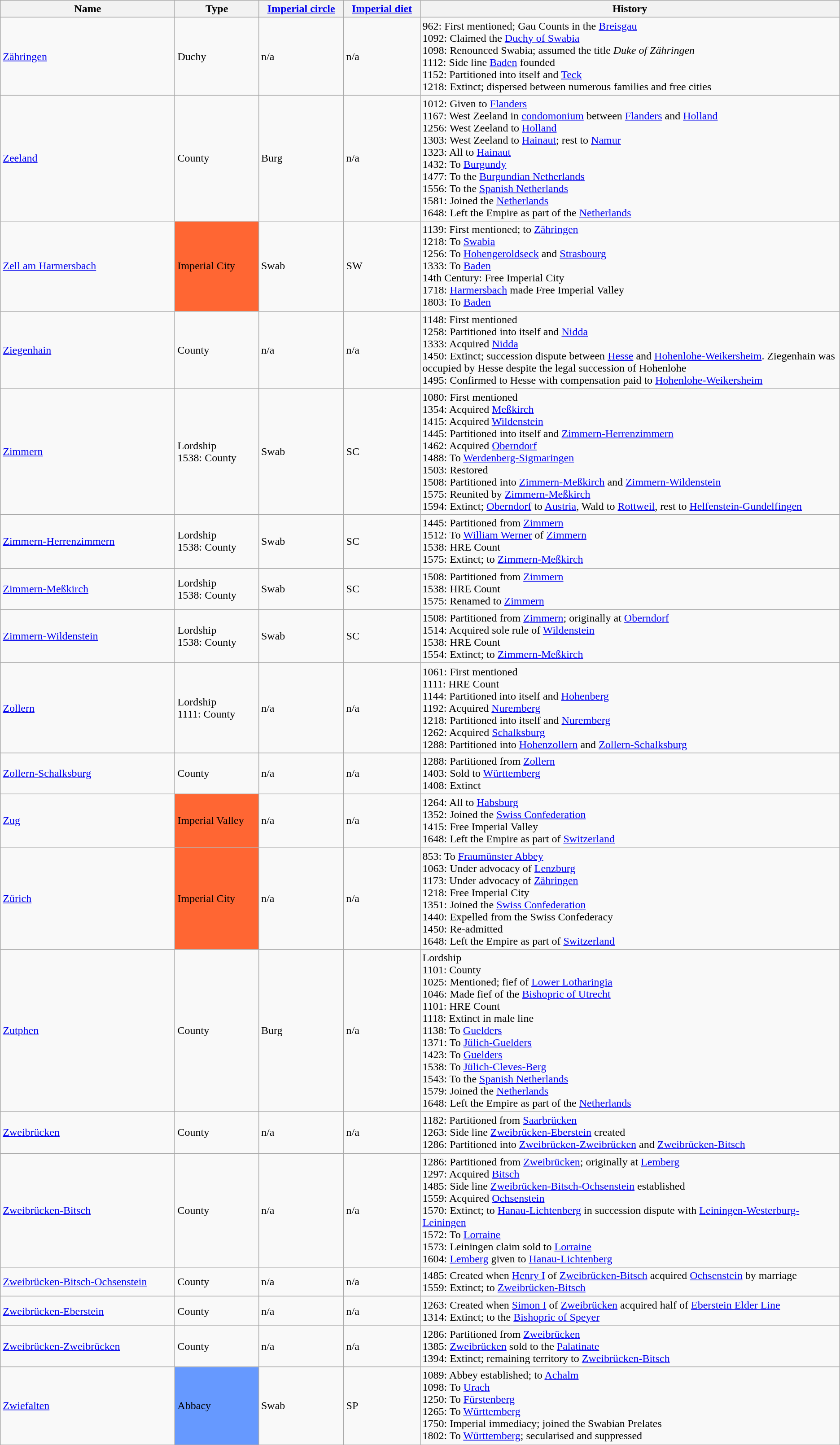<table class="wikitable sortable">
<tr>
<th>Name</th>
<th>Type</th>
<th><a href='#'>Imperial circle</a></th>
<th><a href='#'>Imperial diet</a></th>
<th width=50%>History</th>
</tr>
<tr>
<td> <a href='#'>Zähringen</a></td>
<td>Duchy</td>
<td>n/a</td>
<td>n/a</td>
<td>962: First mentioned; Gau Counts in the <a href='#'>Breisgau</a><br>1092: Claimed the <a href='#'>Duchy of Swabia</a><br>1098: Renounced Swabia; assumed the title <em>Duke of Zähringen</em><br>1112: Side line <a href='#'>Baden</a> founded<br>1152: Partitioned into itself and <a href='#'>Teck</a><br>1218: Extinct; dispersed between numerous families and free cities</td>
</tr>
<tr>
<td> <a href='#'>Zeeland</a></td>
<td>County</td>
<td>Burg</td>
<td>n/a</td>
<td>1012: Given to <a href='#'>Flanders</a><br>1167: West Zeeland in <a href='#'>condomonium</a> between <a href='#'>Flanders</a> and <a href='#'>Holland</a><br>1256: West Zeeland to <a href='#'>Holland</a><br>1303: West Zeeland to <a href='#'>Hainaut</a>; rest to <a href='#'>Namur</a><br>1323: All to <a href='#'>Hainaut</a><br>1432: To <a href='#'>Burgundy</a><br>1477: To the <a href='#'>Burgundian Netherlands</a><br>1556: To the <a href='#'>Spanish Netherlands</a><br>1581: Joined the <a href='#'>Netherlands</a><br>1648: Left the Empire as part of the <a href='#'>Netherlands</a></td>
</tr>
<tr>
<td> <a href='#'>Zell am Harmersbach</a></td>
<td style="background:#f63">Imperial City</td>
<td>Swab</td>
<td>SW</td>
<td>1139: First mentioned; to <a href='#'>Zähringen</a><br>1218: To <a href='#'>Swabia</a><br>1256: To <a href='#'>Hohengeroldseck</a> and <a href='#'>Strasbourg</a><br>1333: To <a href='#'>Baden</a><br>14th Century: Free Imperial City<br>1718: <a href='#'>Harmersbach</a> made Free Imperial Valley<br>1803: To <a href='#'>Baden</a></td>
</tr>
<tr>
<td> <a href='#'>Ziegenhain</a></td>
<td>County</td>
<td>n/a</td>
<td>n/a</td>
<td>1148: First mentioned<br>1258: Partitioned into itself and <a href='#'>Nidda</a><br>1333: Acquired <a href='#'>Nidda</a><br>1450: Extinct; succession dispute between <a href='#'>Hesse</a> and <a href='#'>Hohenlohe-Weikersheim</a>. Ziegenhain was occupied by Hesse despite the legal succession of Hohenlohe<br>1495: Confirmed to Hesse with compensation paid to <a href='#'>Hohenlohe-Weikersheim</a></td>
</tr>
<tr>
<td> <a href='#'>Zimmern</a></td>
<td>Lordship<br>1538: County</td>
<td>Swab</td>
<td>SC</td>
<td>1080: First mentioned<br>1354: Acquired <a href='#'>Meßkirch</a><br>1415: Acquired <a href='#'>Wildenstein</a><br>1445: Partitioned into itself and <a href='#'>Zimmern-Herrenzimmern</a><br>1462: Acquired <a href='#'>Oberndorf</a><br>1488: To <a href='#'>Werdenberg-Sigmaringen</a><br>1503: Restored<br>1508: Partitioned into <a href='#'>Zimmern-Meßkirch</a> and <a href='#'>Zimmern-Wildenstein</a><br>1575: Reunited by <a href='#'>Zimmern-Meßkirch</a><br>1594: Extinct; <a href='#'>Oberndorf</a> to <a href='#'>Austria</a>, Wald to <a href='#'>Rottweil</a>, rest to <a href='#'>Helfenstein-Gundelfingen</a></td>
</tr>
<tr>
<td> <a href='#'>Zimmern-Herrenzimmern</a></td>
<td>Lordship<br>1538: County</td>
<td>Swab</td>
<td>SC</td>
<td>1445: Partitioned from <a href='#'>Zimmern</a><br>1512: To <a href='#'>William Werner</a> of <a href='#'>Zimmern</a><br>1538: HRE Count<br>1575: Extinct; to <a href='#'>Zimmern-Meßkirch</a></td>
</tr>
<tr>
<td> <a href='#'>Zimmern-Meßkirch</a></td>
<td>Lordship<br>1538: County</td>
<td>Swab</td>
<td>SC</td>
<td>1508: Partitioned from <a href='#'>Zimmern</a><br>1538: HRE Count<br>1575: Renamed to <a href='#'>Zimmern</a></td>
</tr>
<tr>
<td> <a href='#'>Zimmern-Wildenstein</a></td>
<td>Lordship<br>1538: County</td>
<td>Swab</td>
<td>SC</td>
<td>1508: Partitioned from <a href='#'>Zimmern</a>; originally at <a href='#'>Oberndorf</a><br>1514: Acquired sole rule of <a href='#'>Wildenstein</a><br>1538: HRE Count<br>1554: Extinct; to <a href='#'>Zimmern-Meßkirch</a></td>
</tr>
<tr>
<td> <a href='#'>Zollern</a></td>
<td>Lordship<br>1111: County</td>
<td>n/a</td>
<td>n/a</td>
<td>1061: First mentioned<br>1111: HRE Count<br> 1144: Partitioned into itself and <a href='#'>Hohenberg</a><br>1192: Acquired <a href='#'>Nuremberg</a><br>1218: Partitioned into itself and <a href='#'>Nuremberg</a><br>1262: Acquired <a href='#'>Schalksburg</a><br>1288: Partitioned into <a href='#'>Hohenzollern</a> and <a href='#'>Zollern-Schalksburg</a></td>
</tr>
<tr>
<td> <a href='#'>Zollern-Schalksburg</a></td>
<td>County</td>
<td>n/a</td>
<td>n/a</td>
<td>1288: Partitioned from <a href='#'>Zollern</a><br>1403: Sold to <a href='#'>Württemberg</a><br>1408: Extinct</td>
</tr>
<tr>
<td> <a href='#'>Zug</a></td>
<td style="background:#f63">Imperial Valley</td>
<td>n/a</td>
<td>n/a</td>
<td>1264: All to <a href='#'>Habsburg</a><br>1352: Joined the <a href='#'>Swiss Confederation</a><br>1415: Free Imperial Valley<br>1648: Left the Empire as part of <a href='#'>Switzerland</a></td>
</tr>
<tr>
<td> <a href='#'>Zürich</a></td>
<td style="background:#f63">Imperial City</td>
<td>n/a</td>
<td>n/a</td>
<td>853: To <a href='#'>Fraumünster Abbey</a><br>1063: Under advocacy of <a href='#'>Lenzburg</a><br>1173: Under advocacy of <a href='#'>Zähringen</a><br>1218: Free Imperial City<br>1351: Joined the <a href='#'>Swiss Confederation</a><br>1440: Expelled from the Swiss Confederacy<br>1450: Re-admitted<br>1648: Left the Empire as part of <a href='#'>Switzerland</a></td>
</tr>
<tr>
<td> <a href='#'>Zutphen</a></td>
<td>County</td>
<td>Burg</td>
<td>n/a</td>
<td>Lordship<br>1101: County<br>1025: Mentioned; fief of <a href='#'>Lower Lotharingia</a><br>1046: Made fief of the <a href='#'>Bishopric of Utrecht</a><br>1101: HRE Count<br>1118: Extinct in male line<br>1138: To <a href='#'>Guelders</a><br>1371: To <a href='#'>Jülich-Guelders</a><br>1423: To <a href='#'>Guelders</a><br>1538: To <a href='#'>Jülich-Cleves-Berg</a><br>1543: To the <a href='#'>Spanish Netherlands</a><br>1579: Joined the <a href='#'>Netherlands</a><br>1648: Left the Empire as part of the <a href='#'>Netherlands</a></td>
</tr>
<tr>
<td> <a href='#'>Zweibrücken</a></td>
<td>County</td>
<td>n/a</td>
<td>n/a</td>
<td> 1182: Partitioned from <a href='#'>Saarbrücken</a><br>1263: Side line <a href='#'>Zweibrücken-Eberstein</a> created<br>1286: Partitioned into <a href='#'>Zweibrücken-Zweibrücken</a> and <a href='#'>Zweibrücken-Bitsch</a></td>
</tr>
<tr>
<td> <a href='#'>Zweibrücken-Bitsch</a></td>
<td>County</td>
<td>n/a</td>
<td>n/a</td>
<td>1286: Partitioned from <a href='#'>Zweibrücken</a>; originally at <a href='#'>Lemberg</a><br>1297: Acquired <a href='#'>Bitsch</a><br>1485: Side line <a href='#'>Zweibrücken-Bitsch-Ochsenstein</a> established<br>1559: Acquired <a href='#'>Ochsenstein</a><br>1570: Extinct; to <a href='#'>Hanau-Lichtenberg</a> in succession dispute with <a href='#'>Leiningen-Westerburg-Leiningen</a><br>1572: To <a href='#'>Lorraine</a><br>1573: Leiningen claim sold to <a href='#'>Lorraine</a><br>1604: <a href='#'>Lemberg</a> given to <a href='#'>Hanau-Lichtenberg</a></td>
</tr>
<tr>
<td> <a href='#'>Zweibrücken-Bitsch-Ochsenstein</a></td>
<td>County</td>
<td>n/a</td>
<td>n/a</td>
<td>1485: Created when <a href='#'>Henry I</a> of <a href='#'>Zweibrücken-Bitsch</a> acquired <a href='#'>Ochsenstein</a> by marriage<br>1559: Extinct; to <a href='#'>Zweibrücken-Bitsch</a></td>
</tr>
<tr>
<td> <a href='#'>Zweibrücken-Eberstein</a></td>
<td>County</td>
<td>n/a</td>
<td>n/a</td>
<td>1263: Created when <a href='#'>Simon I</a> of <a href='#'>Zweibrücken</a> acquired half of <a href='#'>Eberstein Elder Line</a><br>1314: Extinct; to the <a href='#'>Bishopric of Speyer</a></td>
</tr>
<tr>
<td> <a href='#'>Zweibrücken-Zweibrücken</a></td>
<td>County</td>
<td>n/a</td>
<td>n/a</td>
<td>1286: Partitioned from <a href='#'>Zweibrücken</a><br>1385: <a href='#'>Zweibrücken</a> sold to the <a href='#'>Palatinate</a><br>1394: Extinct; remaining territory to <a href='#'>Zweibrücken-Bitsch</a></td>
</tr>
<tr>
<td> <a href='#'>Zwiefalten</a></td>
<td style="background:#69f">Abbacy</td>
<td>Swab</td>
<td>SP</td>
<td>1089: Abbey established; to <a href='#'>Achalm</a><br>1098: To <a href='#'>Urach</a><br>1250: To <a href='#'>Fürstenberg</a><br>1265: To <a href='#'>Württemberg</a><br>1750: Imperial immediacy; joined the Swabian Prelates<br>1802: To <a href='#'>Württemberg</a>; secularised and suppressed</td>
</tr>
</table>
